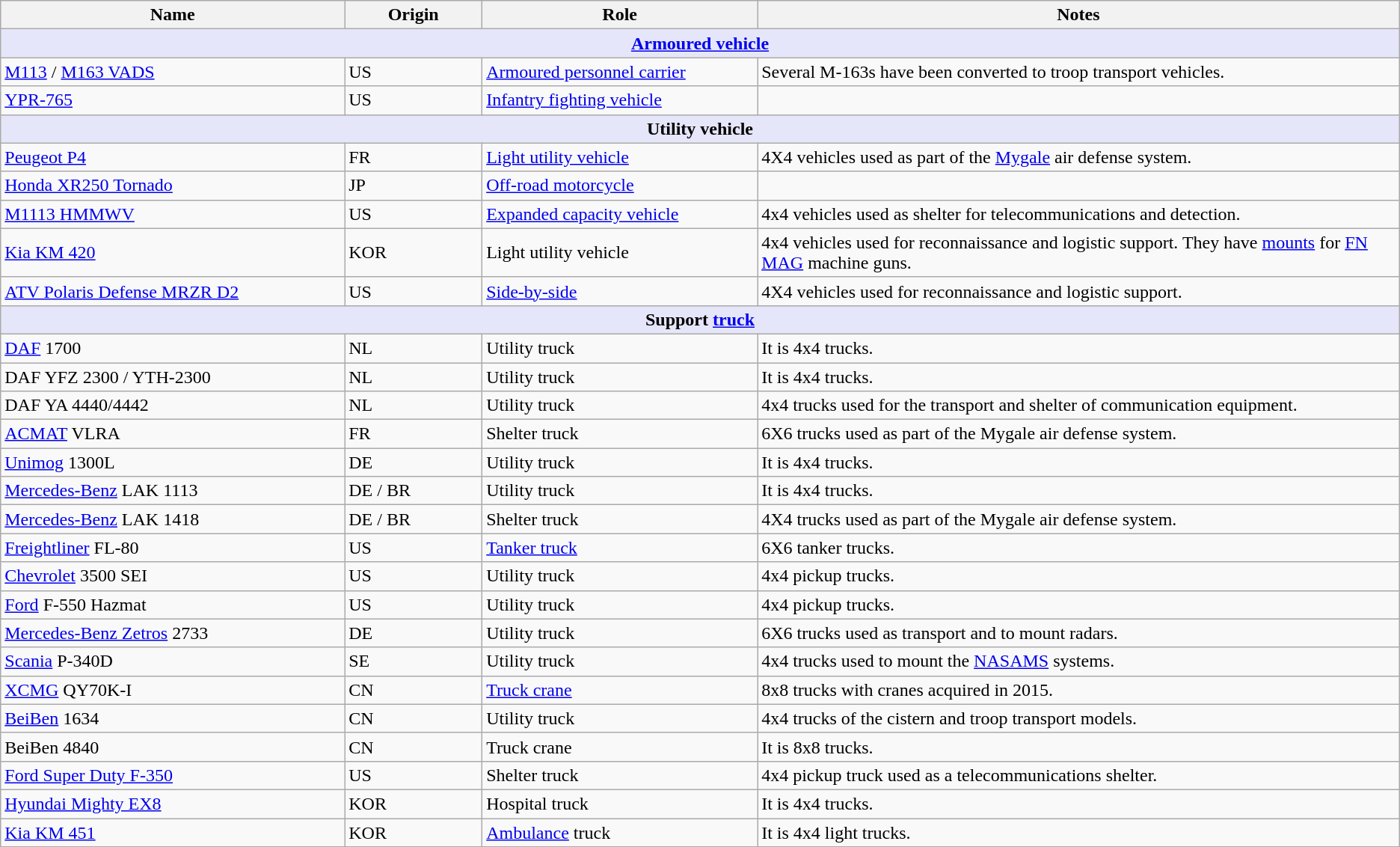<table class="wikitable">
<tr>
<th width="15%">Name</th>
<th width="6%">Origin</th>
<th width="12%">Role</th>
<th width="28%">Notes</th>
</tr>
<tr>
<th style="align: center; background: lavender;" colspan="7"><a href='#'>Armoured vehicle</a></th>
</tr>
<tr>
<td><a href='#'>M113</a> / <a href='#'>M163 VADS</a></td>
<td> US</td>
<td><a href='#'>Armoured personnel carrier</a></td>
<td>Several M-163s have been converted to troop transport vehicles.</td>
</tr>
<tr>
<td><a href='#'>YPR-765</a></td>
<td> US</td>
<td><a href='#'>Infantry fighting vehicle</a></td>
<td></td>
</tr>
<tr>
<th style="align: center; background: lavender;" colspan="7">Utility vehicle</th>
</tr>
<tr>
<td><a href='#'>Peugeot P4</a></td>
<td> FR</td>
<td><a href='#'>Light utility vehicle</a></td>
<td>4X4 vehicles used as part of the <a href='#'>Mygale</a> air defense system.</td>
</tr>
<tr>
<td><a href='#'>Honda XR250 Tornado</a></td>
<td> JP</td>
<td><a href='#'>Off-road motorcycle</a></td>
<td></td>
</tr>
<tr>
<td><a href='#'>M1113 HMMWV</a></td>
<td> US</td>
<td><a href='#'>Expanded capacity vehicle</a></td>
<td>4x4 vehicles used as shelter for telecommunications and detection.</td>
</tr>
<tr>
<td><a href='#'>Kia KM 420</a></td>
<td> KOR</td>
<td>Light utility vehicle</td>
<td>4x4 vehicles used for reconnaissance and logistic support. They have <a href='#'>mounts</a> for <a href='#'>FN MAG</a> machine guns.</td>
</tr>
<tr>
<td><a href='#'>ATV Polaris Defense MRZR D2</a></td>
<td> US</td>
<td><a href='#'>Side-by-side</a></td>
<td>4X4 vehicles used for reconnaissance and logistic support.</td>
</tr>
<tr>
<th style="align: center; background: lavender;" colspan="7">Support <a href='#'>truck</a></th>
</tr>
<tr>
<td><a href='#'>DAF</a> 1700</td>
<td> NL</td>
<td>Utility truck</td>
<td>It is 4x4 trucks.</td>
</tr>
<tr>
<td>DAF YFZ 2300 / YTH-2300</td>
<td> NL</td>
<td>Utility truck</td>
<td>It is 4x4 trucks.</td>
</tr>
<tr>
<td>DAF YA 4440/4442</td>
<td> NL</td>
<td>Utility truck</td>
<td>4x4 trucks used for the transport and shelter of communication equipment.</td>
</tr>
<tr>
<td><a href='#'>ACMAT</a> VLRA</td>
<td> FR</td>
<td>Shelter truck</td>
<td>6X6 trucks used as part of the Mygale air defense system.</td>
</tr>
<tr>
<td><a href='#'>Unimog</a> 1300L</td>
<td> DE</td>
<td>Utility truck</td>
<td>It is 4x4 trucks.</td>
</tr>
<tr>
<td><a href='#'>Mercedes-Benz</a> LAK 1113</td>
<td> DE /  BR</td>
<td>Utility truck</td>
<td>It is 4x4 trucks.</td>
</tr>
<tr>
<td><a href='#'>Mercedes-Benz</a> LAK 1418</td>
<td> DE /  BR</td>
<td>Shelter truck</td>
<td>4X4 trucks used as part of the Mygale air defense system.</td>
</tr>
<tr>
<td><a href='#'>Freightliner</a> FL-80</td>
<td> US</td>
<td><a href='#'>Tanker truck</a></td>
<td>6X6 tanker trucks.</td>
</tr>
<tr>
<td><a href='#'>Chevrolet</a> 3500 SEI</td>
<td> US</td>
<td>Utility truck</td>
<td>4x4 pickup trucks.</td>
</tr>
<tr>
<td><a href='#'>Ford</a> F-550 Hazmat</td>
<td> US</td>
<td>Utility truck</td>
<td>4x4 pickup trucks.</td>
</tr>
<tr>
<td><a href='#'>Mercedes-Benz Zetros</a> 2733</td>
<td> DE</td>
<td>Utility truck</td>
<td>6X6 trucks used as transport and to mount radars.</td>
</tr>
<tr>
<td><a href='#'>Scania</a> P-340D</td>
<td> SE</td>
<td>Utility truck</td>
<td>4x4 trucks used to mount the <a href='#'>NASAMS</a> systems.</td>
</tr>
<tr>
<td><a href='#'>XCMG</a> QY70K-I</td>
<td> CN</td>
<td><a href='#'>Truck crane</a></td>
<td>8x8 trucks with cranes acquired in 2015.</td>
</tr>
<tr>
<td><a href='#'>BeiBen</a> 1634</td>
<td> CN</td>
<td>Utility truck</td>
<td>4x4 trucks of the cistern and troop transport models.</td>
</tr>
<tr>
<td>BeiBen 4840</td>
<td> CN</td>
<td>Truck crane</td>
<td>It is 8x8 trucks.</td>
</tr>
<tr>
<td><a href='#'>Ford Super Duty F-350</a></td>
<td> US</td>
<td>Shelter truck</td>
<td>4x4 pickup truck used as a telecommunications shelter.</td>
</tr>
<tr>
<td><a href='#'>Hyundai Mighty EX8</a></td>
<td> KOR</td>
<td>Hospital truck</td>
<td>It is 4x4 trucks.</td>
</tr>
<tr>
<td><a href='#'>Kia KM 451</a></td>
<td> KOR</td>
<td><a href='#'>Ambulance</a> truck</td>
<td>It is 4x4 light trucks.</td>
</tr>
<tr>
</tr>
</table>
